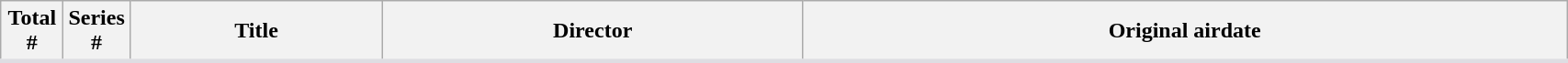<table class="wikitable plainrowheaders" style="background: White; border-bottom: 3px solid #dedde2; width:90%">
<tr>
<th width="4%">Total<br>#</th>
<th width="4%">Series<br>#</th>
<th>Title</th>
<th>Director</th>
<th>Original airdate<br></th>
</tr>
</table>
